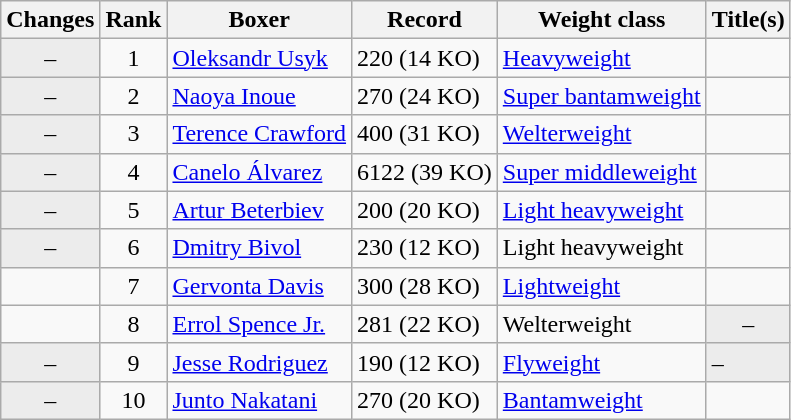<table class="wikitable ">
<tr>
<th>Changes</th>
<th>Rank</th>
<th>Boxer</th>
<th>Record</th>
<th>Weight class</th>
<th>Title(s)</th>
</tr>
<tr>
<td align=center bgcolor=#ECECEC>–</td>
<td align=center>1</td>
<td><a href='#'>Oleksandr Usyk</a></td>
<td>220 (14 KO)</td>
<td><a href='#'>Heavyweight</a></td>
<td></td>
</tr>
<tr>
<td align=center bgcolor=#ECECEC>–</td>
<td align=center>2</td>
<td><a href='#'>Naoya Inoue</a></td>
<td>270 (24 KO)</td>
<td><a href='#'>Super bantamweight</a></td>
<td></td>
</tr>
<tr>
<td align=center bgcolor=#ECECEC>–</td>
<td align=center>3</td>
<td><a href='#'>Terence Crawford</a></td>
<td>400 (31 KO)</td>
<td><a href='#'>Welterweight</a></td>
<td></td>
</tr>
<tr>
<td align=center bgcolor=#ECECEC>–</td>
<td align=center>4</td>
<td><a href='#'>Canelo Álvarez</a></td>
<td>6122 (39 KO)</td>
<td><a href='#'>Super middleweight</a></td>
<td></td>
</tr>
<tr>
<td align=center bgcolor=#ECECEC>–</td>
<td align=center>5</td>
<td><a href='#'>Artur Beterbiev</a></td>
<td>200 (20 KO)</td>
<td><a href='#'>Light heavyweight</a></td>
<td></td>
</tr>
<tr>
<td align=center bgcolor=#ECECEC>–</td>
<td align=center>6</td>
<td><a href='#'>Dmitry Bivol</a></td>
<td>230 (12 KO)</td>
<td>Light heavyweight</td>
<td></td>
</tr>
<tr>
<td align=center></td>
<td align=center>7</td>
<td><a href='#'>Gervonta Davis</a></td>
<td>300 (28 KO)</td>
<td><a href='#'>Lightweight</a></td>
<td></td>
</tr>
<tr>
<td align=center></td>
<td align=center>8</td>
<td><a href='#'>Errol Spence Jr.</a></td>
<td>281 (22 KO)</td>
<td>Welterweight</td>
<td align=center bgcolor=#ECECEC data-sort-value="Z">–</td>
</tr>
<tr>
<td align=center bgcolor=#ECECEC>–</td>
<td align=center>9</td>
<td><a href='#'>Jesse Rodriguez</a></td>
<td>190 (12 KO)</td>
<td><a href='#'>Flyweight</a></td>
<td bgcolor=#ECECEC data-sort-value="Z">–</td>
</tr>
<tr>
<td align=center bgcolor=#ECECEC>–</td>
<td align=center>10</td>
<td><a href='#'>Junto Nakatani</a></td>
<td>270 (20 KO)</td>
<td><a href='#'>Bantamweight</a></td>
<td></td>
</tr>
</table>
